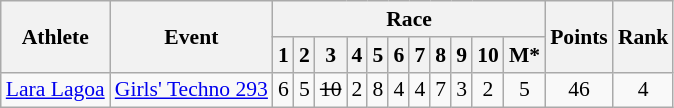<table class="wikitable" border="1" style="font-size:90%">
<tr>
<th rowspan=2>Athlete</th>
<th rowspan=2>Event</th>
<th colspan=11>Race</th>
<th rowspan=2>Points</th>
<th rowspan=2>Rank</th>
</tr>
<tr>
<th>1</th>
<th>2</th>
<th>3</th>
<th>4</th>
<th>5</th>
<th>6</th>
<th>7</th>
<th>8</th>
<th>9</th>
<th>10</th>
<th>M*</th>
</tr>
<tr>
<td><a href='#'>Lara Lagoa</a></td>
<td><a href='#'>Girls' Techno 293</a></td>
<td align=center>6</td>
<td align=center>5</td>
<td align=center><s>10</s></td>
<td align=center>2</td>
<td align=center>8</td>
<td align=center>4</td>
<td align=center>4</td>
<td align=center>7</td>
<td align=center>3</td>
<td align=center>2</td>
<td align=center>5</td>
<td align=center>46</td>
<td align=center>4</td>
</tr>
</table>
